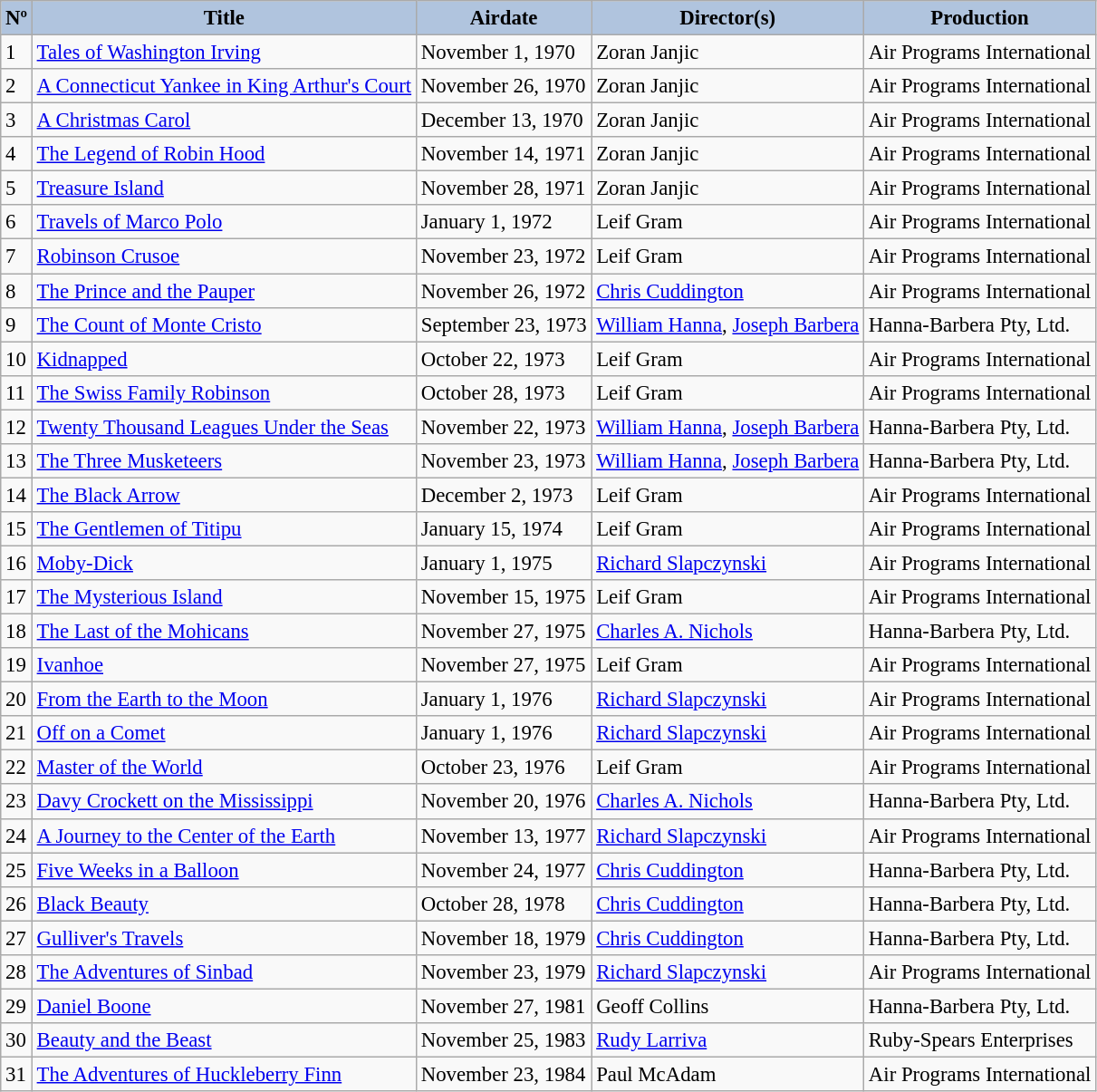<table class="wikitable" style="font-size:95%;">
<tr style="text-align:left;">
<th style="background:#B0C4DE;">Nº</th>
<th style="background:#B0C4DE;">Title</th>
<th style="background:#B0C4DE;">Airdate</th>
<th style="background:#B0C4DE;">Director(s)</th>
<th style="background:#B0C4DE;">Production</th>
</tr>
<tr>
<td>1</td>
<td><a href='#'>Tales of Washington Irving</a></td>
<td>November 1, 1970</td>
<td>Zoran Janjic</td>
<td>Air Programs International</td>
</tr>
<tr>
<td>2</td>
<td><a href='#'>A Connecticut Yankee in King Arthur's Court</a></td>
<td>November 26, 1970</td>
<td>Zoran Janjic</td>
<td>Air Programs International</td>
</tr>
<tr>
<td>3</td>
<td><a href='#'>A Christmas Carol</a></td>
<td>December 13, 1970</td>
<td>Zoran Janjic</td>
<td>Air Programs International</td>
</tr>
<tr>
<td>4</td>
<td><a href='#'>The Legend of Robin Hood</a></td>
<td>November 14, 1971</td>
<td>Zoran Janjic</td>
<td>Air Programs International</td>
</tr>
<tr>
<td>5</td>
<td><a href='#'>Treasure Island</a></td>
<td>November 28, 1971</td>
<td>Zoran Janjic</td>
<td>Air Programs International</td>
</tr>
<tr>
<td>6</td>
<td><a href='#'>Travels of Marco Polo</a></td>
<td>January 1, 1972</td>
<td>Leif Gram</td>
<td>Air Programs International</td>
</tr>
<tr>
<td>7</td>
<td><a href='#'>Robinson Crusoe</a></td>
<td>November 23, 1972</td>
<td>Leif Gram</td>
<td>Air Programs International</td>
</tr>
<tr>
<td>8</td>
<td><a href='#'>The Prince and the Pauper</a></td>
<td>November 26, 1972</td>
<td><a href='#'>Chris Cuddington</a></td>
<td>Air Programs International</td>
</tr>
<tr>
<td>9</td>
<td><a href='#'>The Count of Monte Cristo</a></td>
<td>September 23, 1973</td>
<td><a href='#'>William Hanna</a>, <a href='#'>Joseph Barbera</a></td>
<td>Hanna-Barbera Pty, Ltd.</td>
</tr>
<tr>
<td>10</td>
<td><a href='#'>Kidnapped</a></td>
<td>October 22, 1973</td>
<td>Leif Gram</td>
<td>Air Programs International</td>
</tr>
<tr>
<td>11</td>
<td><a href='#'>The Swiss Family Robinson</a></td>
<td>October 28, 1973</td>
<td>Leif Gram</td>
<td>Air Programs International</td>
</tr>
<tr>
<td>12</td>
<td><a href='#'>Twenty Thousand Leagues Under the Seas</a></td>
<td>November 22, 1973</td>
<td><a href='#'>William Hanna</a>, <a href='#'>Joseph Barbera</a></td>
<td>Hanna-Barbera Pty, Ltd.</td>
</tr>
<tr>
<td>13</td>
<td><a href='#'>The Three Musketeers</a></td>
<td>November 23, 1973</td>
<td><a href='#'>William Hanna</a>, <a href='#'>Joseph Barbera</a></td>
<td>Hanna-Barbera Pty, Ltd.</td>
</tr>
<tr>
<td>14</td>
<td><a href='#'>The Black Arrow</a></td>
<td>December 2, 1973</td>
<td>Leif Gram</td>
<td>Air Programs International</td>
</tr>
<tr>
<td>15</td>
<td><a href='#'>The Gentlemen of Titipu</a></td>
<td>January 15, 1974</td>
<td>Leif Gram</td>
<td>Air Programs International</td>
</tr>
<tr>
<td>16</td>
<td><a href='#'>Moby-Dick</a></td>
<td>January 1, 1975</td>
<td><a href='#'>Richard Slapczynski</a></td>
<td>Air Programs International</td>
</tr>
<tr>
<td>17</td>
<td><a href='#'>The Mysterious Island</a></td>
<td>November 15, 1975</td>
<td>Leif Gram</td>
<td>Air Programs International</td>
</tr>
<tr>
<td>18</td>
<td><a href='#'>The Last of the Mohicans</a></td>
<td>November 27, 1975</td>
<td><a href='#'>Charles A. Nichols</a></td>
<td>Hanna-Barbera Pty, Ltd.</td>
</tr>
<tr>
<td>19</td>
<td><a href='#'>Ivanhoe</a></td>
<td>November 27, 1975</td>
<td>Leif Gram</td>
<td>Air Programs International</td>
</tr>
<tr>
<td>20</td>
<td><a href='#'>From the Earth to the Moon</a></td>
<td>January 1, 1976</td>
<td><a href='#'>Richard Slapczynski</a></td>
<td>Air Programs International</td>
</tr>
<tr>
<td>21</td>
<td><a href='#'>Off on a Comet</a></td>
<td>January 1, 1976</td>
<td><a href='#'>Richard Slapczynski</a></td>
<td>Air Programs International</td>
</tr>
<tr>
<td>22</td>
<td><a href='#'>Master of the World</a></td>
<td>October 23, 1976</td>
<td>Leif Gram</td>
<td>Air Programs International</td>
</tr>
<tr>
<td>23</td>
<td><a href='#'>Davy Crockett on the Mississippi</a></td>
<td>November 20, 1976</td>
<td><a href='#'>Charles A. Nichols</a></td>
<td>Hanna-Barbera Pty, Ltd.</td>
</tr>
<tr>
<td>24</td>
<td><a href='#'>A Journey to the Center of the Earth</a></td>
<td>November 13, 1977</td>
<td><a href='#'>Richard Slapczynski</a></td>
<td>Air Programs International</td>
</tr>
<tr>
<td>25</td>
<td><a href='#'>Five Weeks in a Balloon</a></td>
<td>November 24, 1977</td>
<td><a href='#'>Chris Cuddington</a></td>
<td>Hanna-Barbera Pty, Ltd.</td>
</tr>
<tr>
<td>26</td>
<td><a href='#'>Black Beauty</a></td>
<td>October 28, 1978</td>
<td><a href='#'>Chris Cuddington</a></td>
<td>Hanna-Barbera Pty, Ltd.</td>
</tr>
<tr>
<td>27</td>
<td><a href='#'>Gulliver's Travels</a></td>
<td>November 18, 1979</td>
<td><a href='#'>Chris Cuddington</a></td>
<td>Hanna-Barbera Pty, Ltd.</td>
</tr>
<tr>
<td>28</td>
<td><a href='#'>The Adventures of Sinbad</a></td>
<td>November 23, 1979</td>
<td><a href='#'>Richard Slapczynski</a></td>
<td>Air Programs International</td>
</tr>
<tr>
<td>29</td>
<td><a href='#'>Daniel Boone</a></td>
<td>November 27, 1981</td>
<td>Geoff Collins</td>
<td>Hanna-Barbera Pty, Ltd.</td>
</tr>
<tr>
<td>30</td>
<td><a href='#'>Beauty and the Beast</a></td>
<td>November 25, 1983</td>
<td><a href='#'>Rudy Larriva</a></td>
<td>Ruby-Spears Enterprises</td>
</tr>
<tr>
<td>31</td>
<td><a href='#'>The Adventures of Huckleberry Finn</a></td>
<td>November 23, 1984</td>
<td>Paul McAdam</td>
<td>Air Programs International</td>
</tr>
</table>
